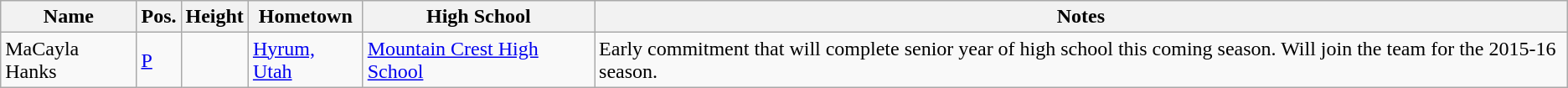<table class="wikitable sortable" border="1">
<tr>
<th>Name</th>
<th>Pos.</th>
<th>Height</th>
<th>Hometown</th>
<th>High School</th>
<th>Notes</th>
</tr>
<tr>
<td>MaCayla Hanks</td>
<td><a href='#'>P</a></td>
<td></td>
<td><a href='#'>Hyrum, Utah</a></td>
<td><a href='#'>Mountain Crest High School</a></td>
<td>Early commitment that will complete senior year of high school this coming season. Will join the team for the 2015-16 season.</td>
</tr>
</table>
